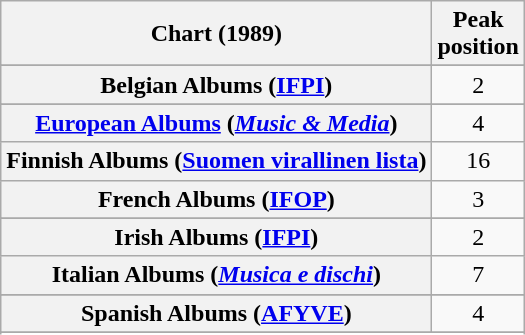<table class="wikitable sortable plainrowheaders" style="text-align:center">
<tr>
<th scope="col">Chart (1989)</th>
<th scope="col">Peak<br>position</th>
</tr>
<tr>
</tr>
<tr>
</tr>
<tr>
<th scope="row">Belgian Albums (<a href='#'>IFPI</a>)</th>
<td>2</td>
</tr>
<tr>
</tr>
<tr>
</tr>
<tr>
<th scope="row"><a href='#'>European Albums</a> (<em><a href='#'>Music & Media</a></em>)</th>
<td>4</td>
</tr>
<tr>
<th scope="row">Finnish Albums (<a href='#'>Suomen virallinen lista</a>)</th>
<td>16</td>
</tr>
<tr>
<th scope="row">French Albums (<a href='#'>IFOP</a>)</th>
<td>3</td>
</tr>
<tr>
</tr>
<tr>
<th scope="row">Irish Albums (<a href='#'>IFPI</a>)</th>
<td>2</td>
</tr>
<tr>
<th scope="row">Italian Albums (<em><a href='#'>Musica e dischi</a></em>)</th>
<td>7</td>
</tr>
<tr>
</tr>
<tr>
</tr>
<tr>
<th scope="row">Spanish Albums (<a href='#'>AFYVE</a>)</th>
<td>4</td>
</tr>
<tr>
</tr>
<tr>
</tr>
<tr>
</tr>
<tr>
</tr>
</table>
